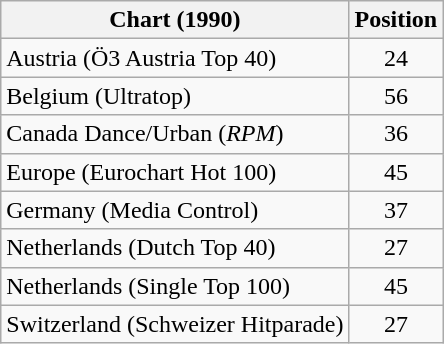<table class="wikitable sortable">
<tr>
<th>Chart (1990)</th>
<th>Position</th>
</tr>
<tr>
<td>Austria (Ö3 Austria Top 40)</td>
<td align="center">24</td>
</tr>
<tr>
<td>Belgium (Ultratop)</td>
<td align="center">56</td>
</tr>
<tr>
<td>Canada Dance/Urban (<em>RPM</em>)</td>
<td align="center">36</td>
</tr>
<tr>
<td>Europe (Eurochart Hot 100)</td>
<td align="center">45</td>
</tr>
<tr>
<td>Germany (Media Control)</td>
<td align="center">37</td>
</tr>
<tr>
<td>Netherlands (Dutch Top 40)</td>
<td align="center">27</td>
</tr>
<tr>
<td>Netherlands (Single Top 100)</td>
<td align="center">45</td>
</tr>
<tr>
<td>Switzerland (Schweizer Hitparade)</td>
<td align="center">27</td>
</tr>
</table>
